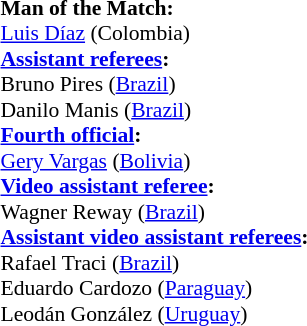<table width=50% style="font-size:90%">
<tr>
<td><br><strong>Man of the Match:</strong>
<br><a href='#'>Luis Díaz</a> (Colombia)<br><strong><a href='#'>Assistant referees</a>:</strong>
<br>Bruno Pires (<a href='#'>Brazil</a>)
<br>Danilo Manis (<a href='#'>Brazil</a>)
<br><strong><a href='#'>Fourth official</a>:</strong>
<br><a href='#'>Gery Vargas</a> (<a href='#'>Bolivia</a>)
<br><strong><a href='#'>Video assistant referee</a>:</strong>
<br>Wagner Reway (<a href='#'>Brazil</a>)
<br><strong><a href='#'>Assistant video assistant referees</a>:</strong>
<br>Rafael Traci (<a href='#'>Brazil</a>)
<br>Eduardo Cardozo (<a href='#'>Paraguay</a>)
<br>Leodán González (<a href='#'>Uruguay</a>)</td>
</tr>
</table>
